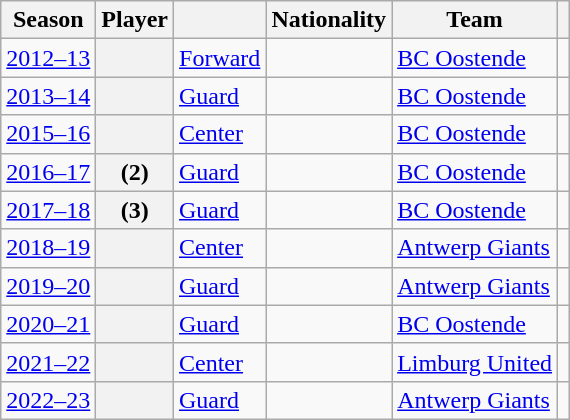<table class="wikitable plainrowheaders sortable" summary="Year (sortable), Player (sortable), Position (sortable), Nationality (sortable) and Team (sortable)">
<tr>
<th scope="col">Season</th>
<th scope="col">Player</th>
<th scope="col"></th>
<th scope="col">Nationality</th>
<th scope="col">Team</th>
<th scope="col" class=unsortable></th>
</tr>
<tr>
<td><a href='#'>2012–13</a></td>
<th scope="row" align=left></th>
<td><a href='#'>Forward</a></td>
<td></td>
<td align=left><a href='#'>BC Oostende</a></td>
<td style="text-align:center;"></td>
</tr>
<tr>
<td><a href='#'>2013–14</a></td>
<th scope="row"  align=left></th>
<td><a href='#'>Guard</a></td>
<td></td>
<td align=left><a href='#'>BC Oostende</a></td>
<td style="text-align:center;"></td>
</tr>
<tr>
<td><a href='#'>2015–16</a></td>
<th scope="row" align=left></th>
<td><a href='#'>Center</a></td>
<td></td>
<td align=left><a href='#'>BC Oostende</a></td>
<td style="text-align:center;"></td>
</tr>
<tr>
<td><a href='#'>2016–17</a></td>
<th scope="row" align=left> (2)</th>
<td><a href='#'>Guard</a></td>
<td></td>
<td align=left><a href='#'>BC Oostende</a></td>
<td style="text-align:center;"></td>
</tr>
<tr>
<td><a href='#'>2017–18</a></td>
<th scope="row" align=left> (3)</th>
<td><a href='#'>Guard</a></td>
<td></td>
<td align=left><a href='#'>BC Oostende</a></td>
<td style="text-align:center;"></td>
</tr>
<tr>
<td><a href='#'>2018–19</a></td>
<th scope="row" align=left></th>
<td><a href='#'>Center</a></td>
<td></td>
<td align=left><a href='#'>Antwerp Giants</a></td>
<td style="text-align:center;"></td>
</tr>
<tr>
<td><a href='#'>2019–20</a></td>
<th scope="row" align=left></th>
<td><a href='#'>Guard</a></td>
<td></td>
<td align=left><a href='#'>Antwerp Giants</a></td>
<td style="text-align:center;"></td>
</tr>
<tr>
<td><a href='#'>2020–21</a></td>
<th scope="row" align=left></th>
<td><a href='#'>Guard</a></td>
<td></td>
<td align=left><a href='#'>BC Oostende</a></td>
<td style="text-align:center;"></td>
</tr>
<tr>
<td><a href='#'>2021–22</a></td>
<th scope="row" align=left></th>
<td><a href='#'>Center</a></td>
<td></td>
<td align=left><a href='#'>Limburg United</a></td>
<td style="text-align:center;"></td>
</tr>
<tr>
<td><a href='#'>2022–23</a></td>
<th scope="row" align=left></th>
<td><a href='#'>Guard</a></td>
<td></td>
<td align=left><a href='#'>Antwerp Giants</a></td>
<td style="text-align:center;"></td>
</tr>
</table>
